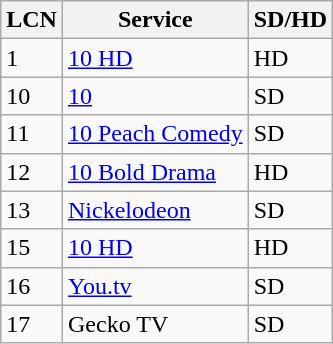<table class="wikitable" border="1">
<tr>
<th>LCN</th>
<th>Service</th>
<th>SD/HD</th>
</tr>
<tr>
<td>1</td>
<td><a href='#'>10 HD</a></td>
<td>HD</td>
</tr>
<tr>
<td>10</td>
<td><a href='#'>10</a></td>
<td>SD</td>
</tr>
<tr>
<td>11</td>
<td><a href='#'>10 Peach Comedy</a></td>
<td>SD</td>
</tr>
<tr>
<td>12</td>
<td><a href='#'>10 Bold Drama</a></td>
<td>HD</td>
</tr>
<tr>
<td>13</td>
<td><a href='#'>Nickelodeon</a></td>
<td>SD</td>
</tr>
<tr>
<td>15</td>
<td><a href='#'>10 HD</a></td>
<td>HD</td>
</tr>
<tr>
<td>16</td>
<td><a href='#'>You.tv</a></td>
<td>SD</td>
</tr>
<tr>
<td>17</td>
<td>Gecko TV</td>
<td>SD</td>
</tr>
</table>
